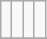<table class="wikitable">
<tr ---->
<td><br></td>
<td><br></td>
<td><br></td>
<td><br></td>
</tr>
<tr --->
</tr>
</table>
